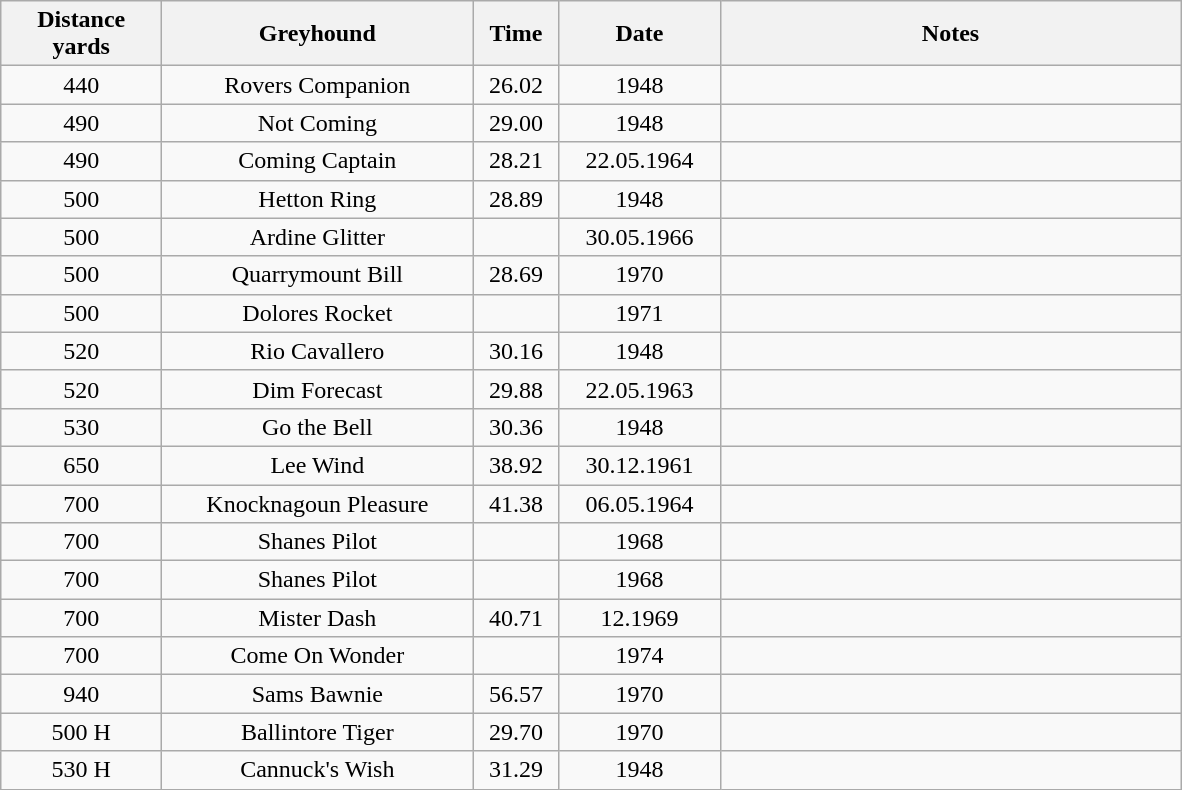<table class="wikitable" style="font-size: 100%">
<tr>
<th width=100>Distance<br>yards</th>
<th width=200>Greyhound</th>
<th width=50>Time</th>
<th width=100>Date</th>
<th width=300>Notes</th>
</tr>
<tr align=center>
<td>440</td>
<td>Rovers Companion</td>
<td>26.02</td>
<td>1948</td>
<td></td>
</tr>
<tr align=center>
<td>490</td>
<td>Not Coming</td>
<td>29.00</td>
<td>1948</td>
<td></td>
</tr>
<tr align=center>
<td>490</td>
<td>Coming Captain</td>
<td>28.21</td>
<td>22.05.1964</td>
<td></td>
</tr>
<tr align=center>
<td>500</td>
<td>Hetton Ring</td>
<td>28.89</td>
<td>1948</td>
<td></td>
</tr>
<tr align=center>
<td>500</td>
<td>Ardine Glitter</td>
<td></td>
<td>30.05.1966</td>
<td></td>
</tr>
<tr align=center>
<td>500</td>
<td>Quarrymount Bill</td>
<td>28.69</td>
<td>1970</td>
<td></td>
</tr>
<tr align=center>
<td>500</td>
<td>Dolores Rocket</td>
<td></td>
<td>1971</td>
<td></td>
</tr>
<tr align=center>
<td>520</td>
<td>Rio Cavallero</td>
<td>30.16</td>
<td>1948</td>
<td></td>
</tr>
<tr align=center>
<td>520</td>
<td>Dim Forecast</td>
<td>29.88</td>
<td>22.05.1963</td>
<td></td>
</tr>
<tr align=center>
<td>530</td>
<td>Go the Bell</td>
<td>30.36</td>
<td>1948</td>
<td></td>
</tr>
<tr align=center>
<td>650</td>
<td>Lee Wind</td>
<td>38.92</td>
<td>30.12.1961</td>
<td></td>
</tr>
<tr align=center>
<td>700</td>
<td>Knocknagoun Pleasure</td>
<td>41.38</td>
<td>06.05.1964</td>
<td></td>
</tr>
<tr align=center>
<td>700</td>
<td>Shanes Pilot</td>
<td></td>
<td>1968</td>
<td></td>
</tr>
<tr align=center>
<td>700</td>
<td>Shanes Pilot</td>
<td></td>
<td>1968</td>
<td></td>
</tr>
<tr align=center>
<td>700</td>
<td>Mister Dash</td>
<td>40.71</td>
<td>12.1969</td>
<td></td>
</tr>
<tr align=center>
<td>700</td>
<td>Come On Wonder</td>
<td></td>
<td>1974</td>
<td></td>
</tr>
<tr align=center>
<td>940</td>
<td>Sams Bawnie</td>
<td>56.57</td>
<td>1970</td>
<td></td>
</tr>
<tr align=center>
<td>500 H</td>
<td>Ballintore Tiger</td>
<td>29.70</td>
<td>1970</td>
<td></td>
</tr>
<tr align=center>
<td>530 H</td>
<td>Cannuck's Wish</td>
<td>31.29</td>
<td>1948</td>
<td></td>
</tr>
</table>
